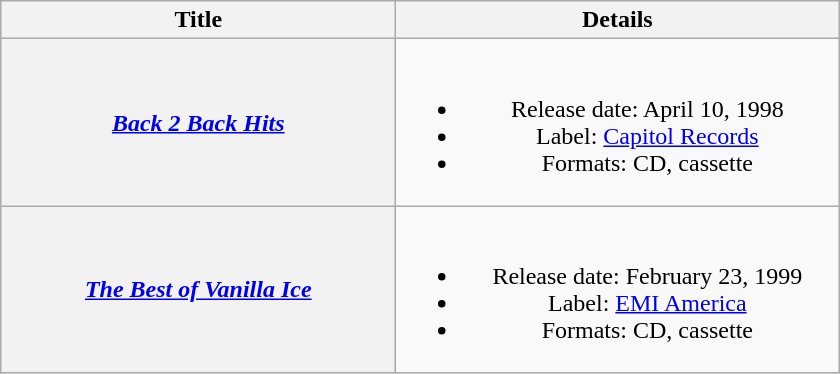<table class="wikitable plainrowheaders" style="text-align:center;">
<tr>
<th style="width:16em;">Title</th>
<th style="width:18em;">Details</th>
</tr>
<tr>
<th scope="row"><em><a href='#'>Back 2 Back Hits</a></em></th>
<td><br><ul><li>Release date: April 10, 1998</li><li>Label: <a href='#'>Capitol Records</a></li><li>Formats: CD, cassette</li></ul></td>
</tr>
<tr>
<th scope="row"><em><a href='#'>The Best of Vanilla Ice</a></em></th>
<td><br><ul><li>Release date: February 23, 1999</li><li>Label: <a href='#'>EMI America</a></li><li>Formats: CD, cassette</li></ul></td>
</tr>
</table>
